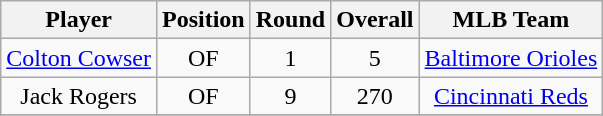<table class="wikitable" style="text-align:center;">
<tr>
<th>Player</th>
<th>Position</th>
<th>Round</th>
<th>Overall</th>
<th>MLB Team</th>
</tr>
<tr>
<td><a href='#'>Colton Cowser</a></td>
<td>OF</td>
<td>1</td>
<td>5</td>
<td><a href='#'>Baltimore Orioles</a></td>
</tr>
<tr>
<td>Jack Rogers</td>
<td>OF</td>
<td>9</td>
<td>270</td>
<td><a href='#'>Cincinnati Reds</a></td>
</tr>
<tr>
</tr>
</table>
